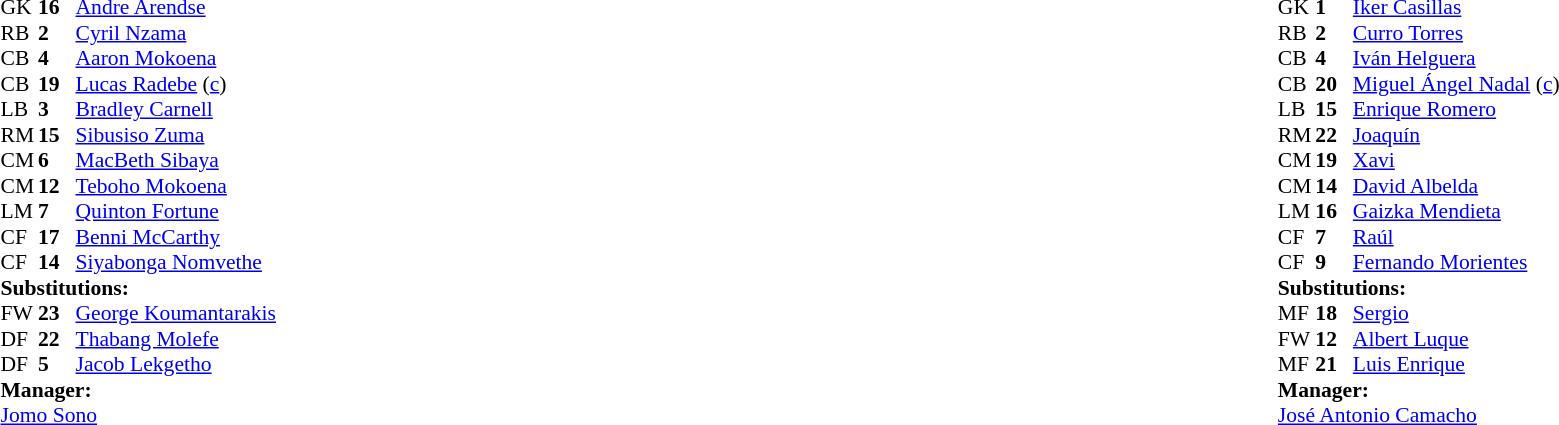<table width="100%">
<tr>
<td valign="top" width="50%"><br><table style="font-size: 90%" cellspacing="0" cellpadding="0">
<tr>
<th width="25"></th>
<th width="25"></th>
</tr>
<tr>
<td>GK</td>
<td><strong>16</strong></td>
<td><a href='#'>Andre Arendse</a></td>
</tr>
<tr>
<td>RB</td>
<td><strong>2</strong></td>
<td><a href='#'>Cyril Nzama</a></td>
<td></td>
</tr>
<tr>
<td>CB</td>
<td><strong>4</strong></td>
<td><a href='#'>Aaron Mokoena</a></td>
<td></td>
</tr>
<tr>
<td>CB</td>
<td><strong>19</strong></td>
<td><a href='#'>Lucas Radebe</a> (<a href='#'>c</a>)</td>
<td></td>
<td></td>
</tr>
<tr>
<td>LB</td>
<td><strong>3</strong></td>
<td><a href='#'>Bradley Carnell</a></td>
<td></td>
</tr>
<tr>
<td>RM</td>
<td><strong>15</strong></td>
<td><a href='#'>Sibusiso Zuma</a></td>
</tr>
<tr>
<td>CM</td>
<td><strong>6</strong></td>
<td><a href='#'>MacBeth Sibaya</a></td>
</tr>
<tr>
<td>CM</td>
<td><strong>12</strong></td>
<td><a href='#'>Teboho Mokoena</a></td>
</tr>
<tr>
<td>LM</td>
<td><strong>7</strong></td>
<td><a href='#'>Quinton Fortune</a></td>
<td></td>
<td></td>
</tr>
<tr>
<td>CF</td>
<td><strong>17</strong></td>
<td><a href='#'>Benni McCarthy</a></td>
</tr>
<tr>
<td>CF</td>
<td><strong>14</strong></td>
<td><a href='#'>Siyabonga Nomvethe</a></td>
<td></td>
<td></td>
</tr>
<tr>
<td colspan=3><strong>Substitutions:</strong></td>
</tr>
<tr>
<td>FW</td>
<td><strong>23</strong></td>
<td><a href='#'>George Koumantarakis</a></td>
<td></td>
<td></td>
</tr>
<tr>
<td>DF</td>
<td><strong>22</strong></td>
<td><a href='#'>Thabang Molefe</a></td>
<td></td>
<td></td>
</tr>
<tr>
<td>DF</td>
<td><strong>5</strong></td>
<td><a href='#'>Jacob Lekgetho</a></td>
<td></td>
<td></td>
</tr>
<tr>
<td colspan=3><strong>Manager:</strong></td>
</tr>
<tr>
<td colspan="4"><a href='#'>Jomo Sono</a></td>
</tr>
</table>
</td>
<td></td>
<td valign="top" width="50%"><br><table style="font-size: 90%" cellspacing="0" cellpadding="0" align=center>
<tr>
<th width="25"></th>
<th width="25"></th>
</tr>
<tr>
<td>GK</td>
<td><strong>1</strong></td>
<td><a href='#'>Iker Casillas</a></td>
</tr>
<tr>
<td>RB</td>
<td><strong>2</strong></td>
<td><a href='#'>Curro Torres</a></td>
</tr>
<tr>
<td>CB</td>
<td><strong>4</strong></td>
<td><a href='#'>Iván Helguera</a></td>
</tr>
<tr>
<td>CB</td>
<td><strong>20</strong></td>
<td><a href='#'>Miguel Ángel Nadal</a> (<a href='#'>c</a>)</td>
</tr>
<tr>
<td>LB</td>
<td><strong>15</strong></td>
<td><a href='#'>Enrique Romero</a></td>
</tr>
<tr>
<td>RM</td>
<td><strong>22</strong></td>
<td><a href='#'>Joaquín</a></td>
</tr>
<tr>
<td>CM</td>
<td><strong>19</strong></td>
<td><a href='#'>Xavi</a></td>
</tr>
<tr>
<td>CM</td>
<td><strong>14</strong></td>
<td><a href='#'>David Albelda</a></td>
<td></td>
<td></td>
</tr>
<tr>
<td>LM</td>
<td><strong>16</strong></td>
<td><a href='#'>Gaizka Mendieta</a></td>
</tr>
<tr>
<td>CF</td>
<td><strong>7</strong></td>
<td><a href='#'>Raúl</a></td>
<td></td>
<td></td>
</tr>
<tr>
<td>CF</td>
<td><strong>9</strong></td>
<td><a href='#'>Fernando Morientes</a></td>
<td></td>
<td></td>
</tr>
<tr>
<td colspan=3><strong>Substitutions:</strong></td>
</tr>
<tr>
<td>MF</td>
<td><strong>18</strong></td>
<td><a href='#'>Sergio</a></td>
<td></td>
<td></td>
</tr>
<tr>
<td>FW</td>
<td><strong>12</strong></td>
<td><a href='#'>Albert Luque</a></td>
<td></td>
<td></td>
</tr>
<tr>
<td>MF</td>
<td><strong>21</strong></td>
<td><a href='#'>Luis Enrique</a></td>
<td></td>
<td></td>
</tr>
<tr>
<td colspan=3><strong>Manager:</strong></td>
</tr>
<tr>
<td colspan="4"><a href='#'>José Antonio Camacho</a></td>
</tr>
</table>
</td>
</tr>
</table>
